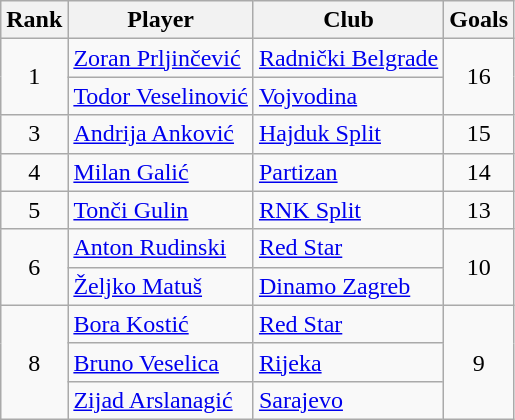<table class="wikitable" style="text-align:center">
<tr>
<th>Rank</th>
<th>Player</th>
<th>Club</th>
<th>Goals</th>
</tr>
<tr>
<td rowspan="2">1</td>
<td align="left"> <a href='#'>Zoran Prljinčević</a></td>
<td align="left"><a href='#'>Radnički Belgrade</a></td>
<td rowspan="2">16</td>
</tr>
<tr>
<td align="left"> <a href='#'>Todor Veselinović</a></td>
<td align="left"><a href='#'>Vojvodina</a></td>
</tr>
<tr>
<td rowspan="1">3</td>
<td align="left"> <a href='#'>Andrija Anković</a></td>
<td align="left"><a href='#'>Hajduk Split</a></td>
<td>15</td>
</tr>
<tr>
<td rowspan="1">4</td>
<td align="left"> <a href='#'>Milan Galić</a></td>
<td align="left"><a href='#'>Partizan</a></td>
<td>14</td>
</tr>
<tr>
<td rowspan="1">5</td>
<td align="left"> <a href='#'>Tonči Gulin</a></td>
<td align="left"><a href='#'>RNK Split</a></td>
<td>13</td>
</tr>
<tr>
<td rowspan="2">6</td>
<td align="left"> <a href='#'>Anton Rudinski</a></td>
<td align="left"><a href='#'>Red Star</a></td>
<td rowspan="2">10</td>
</tr>
<tr>
<td align="left"> <a href='#'>Željko Matuš</a></td>
<td align="left"><a href='#'>Dinamo Zagreb</a></td>
</tr>
<tr>
<td rowspan="3">8</td>
<td align="left"> <a href='#'>Bora Kostić</a></td>
<td align="left"><a href='#'>Red Star</a></td>
<td rowspan="3">9</td>
</tr>
<tr>
<td align="left"> <a href='#'>Bruno Veselica</a></td>
<td align="left"><a href='#'>Rijeka</a></td>
</tr>
<tr>
<td align="left"> <a href='#'>Zijad Arslanagić</a></td>
<td align="left"><a href='#'>Sarajevo</a></td>
</tr>
</table>
